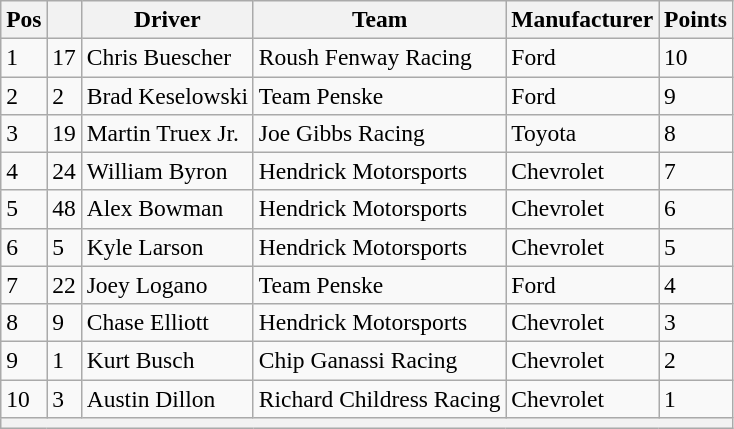<table class="wikitable" style="font-size:98%">
<tr>
<th>Pos</th>
<th></th>
<th>Driver</th>
<th>Team</th>
<th>Manufacturer</th>
<th>Points</th>
</tr>
<tr>
<td>1</td>
<td>17</td>
<td>Chris Buescher</td>
<td>Roush Fenway Racing</td>
<td>Ford</td>
<td>10</td>
</tr>
<tr>
<td>2</td>
<td>2</td>
<td>Brad Keselowski</td>
<td>Team Penske</td>
<td>Ford</td>
<td>9</td>
</tr>
<tr>
<td>3</td>
<td>19</td>
<td>Martin Truex Jr.</td>
<td>Joe Gibbs Racing</td>
<td>Toyota</td>
<td>8</td>
</tr>
<tr>
<td>4</td>
<td>24</td>
<td>William Byron</td>
<td>Hendrick Motorsports</td>
<td>Chevrolet</td>
<td>7</td>
</tr>
<tr>
<td>5</td>
<td>48</td>
<td>Alex Bowman</td>
<td>Hendrick Motorsports</td>
<td>Chevrolet</td>
<td>6</td>
</tr>
<tr>
<td>6</td>
<td>5</td>
<td>Kyle Larson</td>
<td>Hendrick Motorsports</td>
<td>Chevrolet</td>
<td>5</td>
</tr>
<tr>
<td>7</td>
<td>22</td>
<td>Joey Logano</td>
<td>Team Penske</td>
<td>Ford</td>
<td>4</td>
</tr>
<tr>
<td>8</td>
<td>9</td>
<td>Chase Elliott</td>
<td>Hendrick Motorsports</td>
<td>Chevrolet</td>
<td>3</td>
</tr>
<tr>
<td>9</td>
<td>1</td>
<td>Kurt Busch</td>
<td>Chip Ganassi Racing</td>
<td>Chevrolet</td>
<td>2</td>
</tr>
<tr>
<td>10</td>
<td>3</td>
<td>Austin Dillon</td>
<td>Richard Childress Racing</td>
<td>Chevrolet</td>
<td>1</td>
</tr>
<tr>
<th colspan="6"></th>
</tr>
</table>
